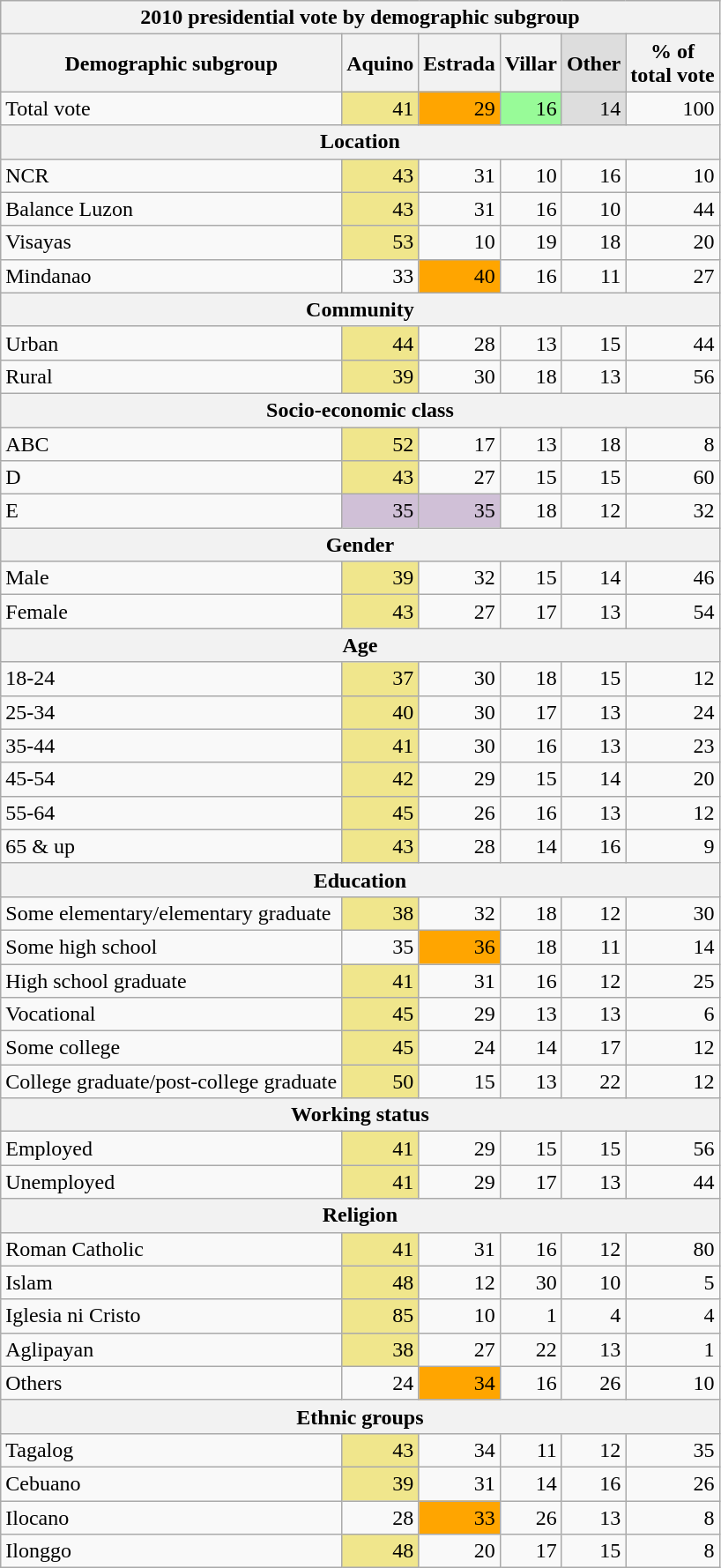<table class=wikitable>
<tr>
<th colspan="8">2010 presidential vote by demographic subgroup</th>
</tr>
<tr>
<th>Demographic subgroup</th>
<th>Aquino</th>
<th>Estrada</th>
<th>Villar</th>
<th style="background:#DDDDDD; width:10px;">Other</th>
<th>% of<br>total vote</th>
</tr>
<tr>
<td>Total vote</td>
<td style="text-align:right; background:#f0e68c;">41</td>
<td style="text-align:right; background:#ffa500;">29</td>
<td style="text-align:right; background:#98fb98;">16</td>
<td style="text-align:right; background:#DDDDDD;">14</td>
<td style="text-align:right;">100</td>
</tr>
<tr>
<th colspan=6>Location</th>
</tr>
<tr>
<td>NCR</td>
<td style="text-align:right; background:#f0e68c;">43</td>
<td style="text-align:right; background:#white;">31</td>
<td style="text-align:right; background:#white;">10</td>
<td style="text-align:right; background:#white;">16</td>
<td style="text-align:right;">10</td>
</tr>
<tr>
<td>Balance Luzon</td>
<td style="text-align:right; background:#f0e68c;">43</td>
<td style="text-align:right; background:#white;">31</td>
<td style="text-align:right; background:#white;">16</td>
<td style="text-align:right; background:#white;">10</td>
<td style="text-align:right;">44</td>
</tr>
<tr>
<td>Visayas</td>
<td style="text-align:right; background:#f0e68c;">53</td>
<td style="text-align:right; background:#white;">10</td>
<td style="text-align:right; background:#white;">19</td>
<td style="text-align:right; background:#white;">18</td>
<td style="text-align:right;">20</td>
</tr>
<tr>
<td>Mindanao</td>
<td style="text-align:right; background:#white;">33</td>
<td style="text-align:right; background:#ffa500;">40</td>
<td style="text-align:right; background:#white;">16</td>
<td style="text-align:right; background:#white;">11</td>
<td style="text-align:right;">27</td>
</tr>
<tr>
<th colspan=6>Community</th>
</tr>
<tr>
<td>Urban</td>
<td style="text-align:right; background:#f0e68c;">44</td>
<td style="text-align:right; background:#white;">28</td>
<td style="text-align:right; background:#white;">13</td>
<td style="text-align:right; background:#white;">15</td>
<td style="text-align:right;">44</td>
</tr>
<tr>
<td>Rural</td>
<td style="text-align:right; background:#f0e68c;">39</td>
<td style="text-align:right; background:#white;">30</td>
<td style="text-align:right; background:#white;">18</td>
<td style="text-align:right; background:#white;">13</td>
<td style="text-align:right;">56</td>
</tr>
<tr>
<th colspan=6>Socio-economic class</th>
</tr>
<tr>
<td>ABC</td>
<td style="text-align:right; background:#f0e68c;">52</td>
<td style="text-align:right; background:#white;">17</td>
<td style="text-align:right; background:#white;">13</td>
<td style="text-align:right; background:#white;">18</td>
<td style="text-align:right;">8</td>
</tr>
<tr>
<td>D</td>
<td style="text-align:right; background:#f0e68c;">43</td>
<td style="text-align:right; background:#white;">27</td>
<td style="text-align:right; background:#white;">15</td>
<td style="text-align:right; background:#white;">15</td>
<td style="text-align:right;">60</td>
</tr>
<tr>
<td>E</td>
<td style="text-align:right; background:#d0c0d7;">35</td>
<td style="text-align:right; background:#d0c0d7;">35</td>
<td style="text-align:right; background:#white;">18</td>
<td style="text-align:right; background:#white;">12</td>
<td style="text-align:right;">32</td>
</tr>
<tr>
<th colspan=6>Gender</th>
</tr>
<tr>
<td>Male</td>
<td style="text-align:right; background:#f0e68c;">39</td>
<td style="text-align:right; background:#white;">32</td>
<td style="text-align:right; background:#white;">15</td>
<td style="text-align:right; background:#white;">14</td>
<td style="text-align:right;">46</td>
</tr>
<tr>
<td>Female</td>
<td style="text-align:right; background:#f0e68c;">43</td>
<td style="text-align:right; background:#white;">27</td>
<td style="text-align:right; background:#white;">17</td>
<td style="text-align:right; background:#white;">13</td>
<td style="text-align:right;">54</td>
</tr>
<tr>
<th colspan=6>Age</th>
</tr>
<tr>
<td>18-24</td>
<td style="text-align:right; background:#f0e68c;">37</td>
<td style="text-align:right; background:#white;">30</td>
<td style="text-align:right; background:#white;">18</td>
<td style="text-align:right; background:#white;">15</td>
<td style="text-align:right;">12</td>
</tr>
<tr>
<td>25-34</td>
<td style="text-align:right; background:#f0e68c;">40</td>
<td style="text-align:right; background:#white;">30</td>
<td style="text-align:right; background:#white;">17</td>
<td style="text-align:right; background:#white;">13</td>
<td style="text-align:right;">24</td>
</tr>
<tr>
<td>35-44</td>
<td style="text-align:right; background:#f0e68c;">41</td>
<td style="text-align:right; background:#white;">30</td>
<td style="text-align:right; background:#white;">16</td>
<td style="text-align:right; background:#white;">13</td>
<td style="text-align:right;">23</td>
</tr>
<tr>
<td>45-54</td>
<td style="text-align:right; background:#f0e68c;">42</td>
<td style="text-align:right; background:#white;">29</td>
<td style="text-align:right; background:#white;">15</td>
<td style="text-align:right; background:#white;">14</td>
<td style="text-align:right;">20</td>
</tr>
<tr>
<td>55-64</td>
<td style="text-align:right; background:#f0e68c;">45</td>
<td style="text-align:right; background:#white;">26</td>
<td style="text-align:right; background:#white;">16</td>
<td style="text-align:right; background:#white;">13</td>
<td style="text-align:right;">12</td>
</tr>
<tr>
<td>65 & up</td>
<td style="text-align:right; background:#f0e68c;">43</td>
<td style="text-align:right; background:#white;">28</td>
<td style="text-align:right; background:#white;">14</td>
<td style="text-align:right; background:#white;">16</td>
<td style="text-align:right;">9</td>
</tr>
<tr>
<th colspan=6>Education</th>
</tr>
<tr>
<td>Some elementary/elementary graduate</td>
<td style="text-align:right; background:#f0e68c;">38</td>
<td style="text-align:right; background:#white;">32</td>
<td style="text-align:right; background:#white;">18</td>
<td style="text-align:right; background:#white;">12</td>
<td style="text-align:right;">30</td>
</tr>
<tr>
<td>Some high school</td>
<td style="text-align:right; background:#white;">35</td>
<td style="text-align:right; background:#ffa500;">36</td>
<td style="text-align:right; background:#white;">18</td>
<td style="text-align:right; background:#white;">11</td>
<td style="text-align:right;">14</td>
</tr>
<tr>
<td>High school graduate</td>
<td style="text-align:right; background:#f0e68c;">41</td>
<td style="text-align:right; background:#white;">31</td>
<td style="text-align:right; background:#white;">16</td>
<td style="text-align:right; background:#white;">12</td>
<td style="text-align:right;">25</td>
</tr>
<tr>
<td>Vocational</td>
<td style="text-align:right; background:#f0e68c;">45</td>
<td style="text-align:right; background:#white;">29</td>
<td style="text-align:right; background:#white;">13</td>
<td style="text-align:right; background:#white;">13</td>
<td style="text-align:right;">6</td>
</tr>
<tr>
<td>Some college</td>
<td style="text-align:right; background:#f0e68c;">45</td>
<td style="text-align:right; background:#white;">24</td>
<td style="text-align:right; background:#white;">14</td>
<td style="text-align:right; background:#white;">17</td>
<td style="text-align:right;">12</td>
</tr>
<tr>
<td>College graduate/post-college graduate</td>
<td style="text-align:right; background:#f0e68c;">50</td>
<td style="text-align:right; background:#white;">15</td>
<td style="text-align:right; background:#white;">13</td>
<td style="text-align:right; background:#white;">22</td>
<td style="text-align:right;">12</td>
</tr>
<tr>
<th colspan=6>Working status</th>
</tr>
<tr>
<td>Employed</td>
<td style="text-align:right; background:#f0e68c;">41</td>
<td style="text-align:right; background:#white;">29</td>
<td style="text-align:right; background:#white;">15</td>
<td style="text-align:right; background:#white;">15</td>
<td style="text-align:right;">56</td>
</tr>
<tr>
<td>Unemployed</td>
<td style="text-align:right; background:#f0e68c;">41</td>
<td style="text-align:right; background:#white;">29</td>
<td style="text-align:right; background:#white;">17</td>
<td style="text-align:right; background:#white;">13</td>
<td style="text-align:right;">44</td>
</tr>
<tr>
<th colspan=6>Religion</th>
</tr>
<tr>
<td>Roman Catholic</td>
<td style="text-align:right; background:#f0e68c;">41</td>
<td style="text-align:right; background:#white;">31</td>
<td style="text-align:right; background:#white;">16</td>
<td style="text-align:right; background:#white;">12</td>
<td style="text-align:right;">80</td>
</tr>
<tr>
<td>Islam</td>
<td style="text-align:right; background:#f0e68c;">48</td>
<td style="text-align:right; background:#white;">12</td>
<td style="text-align:right; background:#white;">30</td>
<td style="text-align:right; background:#white;">10</td>
<td style="text-align:right;">5</td>
</tr>
<tr>
<td>Iglesia ni Cristo</td>
<td style="text-align:right; background:#f0e68c;">85</td>
<td style="text-align:right; background:#white;">10</td>
<td style="text-align:right; background:#white;">1</td>
<td style="text-align:right; background:#white;">4</td>
<td style="text-align:right;">4</td>
</tr>
<tr>
<td>Aglipayan</td>
<td style="text-align:right; background:#f0e68c;">38</td>
<td style="text-align:right; background:#white;">27</td>
<td style="text-align:right; background:#white;">22</td>
<td style="text-align:right; background:#white;">13</td>
<td style="text-align:right;">1</td>
</tr>
<tr>
<td>Others</td>
<td style="text-align:right; background:#white;">24</td>
<td style="text-align:right; background:#ffa500;">34</td>
<td style="text-align:right; background:#white;">16</td>
<td style="text-align:right; background:#white;">26</td>
<td style="text-align:right;">10</td>
</tr>
<tr>
<th colspan=6>Ethnic groups</th>
</tr>
<tr>
<td>Tagalog</td>
<td style="text-align:right; background:#f0e68c;">43</td>
<td style="text-align:right; background:#white;">34</td>
<td style="text-align:right; background:#white;">11</td>
<td style="text-align:right; background:#white;">12</td>
<td style="text-align:right;">35</td>
</tr>
<tr>
<td>Cebuano</td>
<td style="text-align:right; background:#f0e68c;">39</td>
<td style="text-align:right; background:#white;">31</td>
<td style="text-align:right; background:#white;">14</td>
<td style="text-align:right; background:#white;">16</td>
<td style="text-align:right;">26</td>
</tr>
<tr>
<td>Ilocano</td>
<td style="text-align:right; background:#white;">28</td>
<td style="text-align:right; background:#ffa500;">33</td>
<td style="text-align:right; background:#white;">26</td>
<td style="text-align:right; background:#white;">13</td>
<td style="text-align:right;">8</td>
</tr>
<tr>
<td>Ilonggo</td>
<td style="text-align:right; background:#f0e68c;">48</td>
<td style="text-align:right; background:#white;">20</td>
<td style="text-align:right; background:#white;">17</td>
<td style="text-align:right; background:#white;">15</td>
<td style="text-align:right;">8</td>
</tr>
</table>
